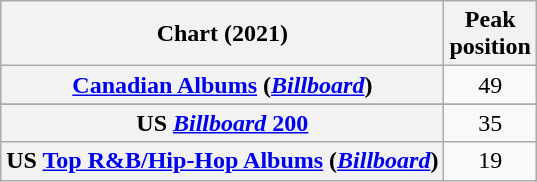<table class="wikitable sortable plainrowheaders" style="text-align:center">
<tr>
<th scope="col">Chart (2021)</th>
<th scope="col">Peak<br>position</th>
</tr>
<tr>
<th scope="row"><a href='#'>Canadian Albums</a> (<em><a href='#'>Billboard</a></em>)</th>
<td>49</td>
</tr>
<tr>
</tr>
<tr>
<th scope="row">US <a href='#'><em>Billboard</em> 200</a></th>
<td>35</td>
</tr>
<tr>
<th scope="row">US <a href='#'>Top R&B/Hip-Hop Albums</a> (<em><a href='#'>Billboard</a></em>)</th>
<td>19</td>
</tr>
</table>
